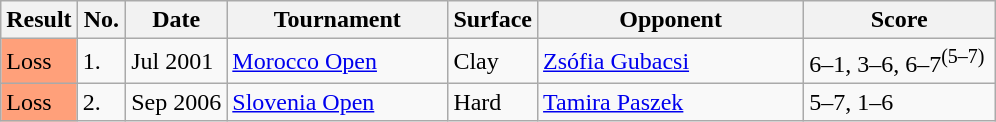<table class="sortable wikitable">
<tr>
<th style="width:40px;">Result</th>
<th style="width:25px;">No.</th>
<th style="width:60px;">Date</th>
<th style="width:140px;">Tournament</th>
<th style="width:50px;">Surface</th>
<th style="width:170px;">Opponent</th>
<th style="width:120px;" class=unsortable>Score</th>
</tr>
<tr>
<td style="background:#ffa07a;">Loss</td>
<td>1.</td>
<td>Jul 2001</td>
<td><a href='#'>Morocco Open</a></td>
<td>Clay</td>
<td> <a href='#'>Zsófia Gubacsi</a></td>
<td>6–1, 3–6, 6–7<sup>(5–7)</sup></td>
</tr>
<tr>
<td style="background:#ffa07a;">Loss</td>
<td>2.</td>
<td>Sep 2006</td>
<td><a href='#'>Slovenia Open</a></td>
<td>Hard</td>
<td> <a href='#'>Tamira Paszek</a></td>
<td>5–7, 1–6</td>
</tr>
</table>
